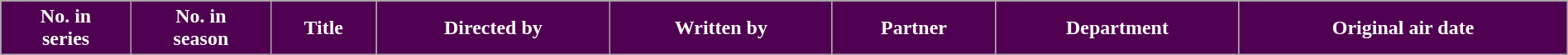<table class="wikitable plainrowheaders" style="width:100%">
<tr style="color:#FFFFFF">
<th style="background:#500050">No. in<br>series</th>
<th style="background:#500050">No. in<br>season</th>
<th style="background:#500050">Title</th>
<th style="background:#500050">Directed by</th>
<th style="background:#500050">Written by</th>
<th style="background:#500050">Partner</th>
<th style="background:#500050">Department</th>
<th style="background:#500050">Original air date<br>































</th>
</tr>
</table>
